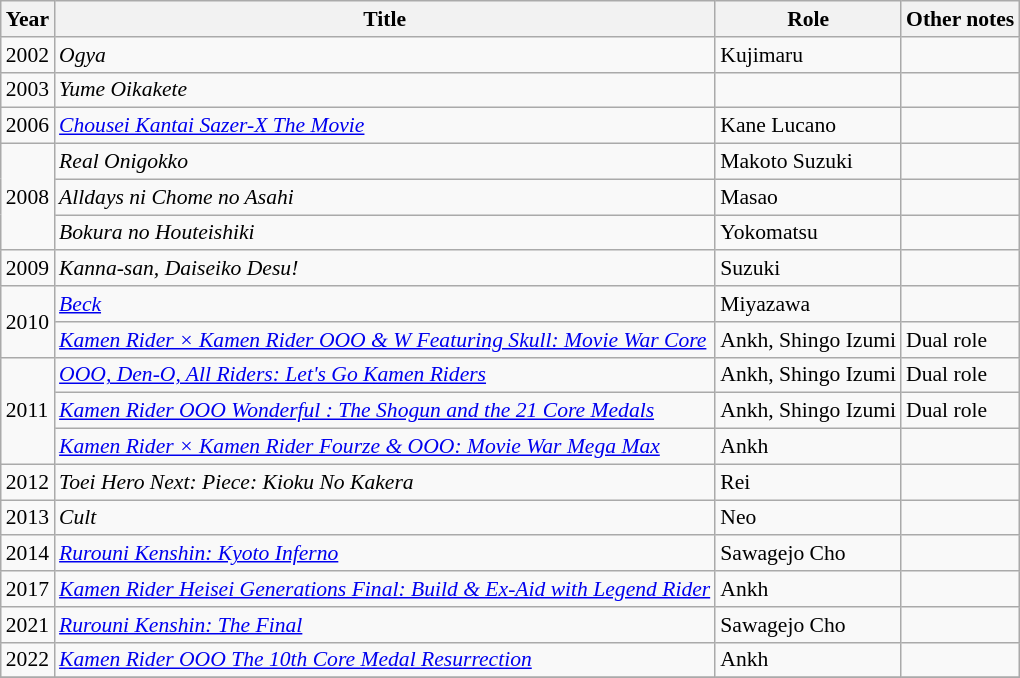<table class="wikitable" style="font-size: 90%;">
<tr>
<th>Year</th>
<th>Title</th>
<th>Role</th>
<th>Other notes</th>
</tr>
<tr>
<td>2002</td>
<td><em>Ogya</em></td>
<td>Kujimaru</td>
<td></td>
</tr>
<tr>
<td>2003</td>
<td><em>Yume Oikakete</em></td>
<td></td>
<td></td>
</tr>
<tr>
<td>2006</td>
<td><em><a href='#'>Chousei Kantai Sazer-X The Movie</a></em></td>
<td>Kane Lucano</td>
<td></td>
</tr>
<tr>
<td rowspan="3">2008</td>
<td><em>Real Onigokko</em></td>
<td>Makoto Suzuki</td>
<td></td>
</tr>
<tr>
<td><em>Alldays ni Chome no Asahi</em></td>
<td>Masao</td>
<td></td>
</tr>
<tr>
<td><em>Bokura no Houteishiki</em></td>
<td>Yokomatsu</td>
<td></td>
</tr>
<tr>
<td>2009</td>
<td><em>Kanna-san, Daiseiko Desu!</em></td>
<td>Suzuki</td>
<td></td>
</tr>
<tr>
<td rowspan="2">2010</td>
<td><em><a href='#'>Beck</a></em></td>
<td>Miyazawa</td>
<td></td>
</tr>
<tr>
<td><em><a href='#'>Kamen Rider × Kamen Rider OOO & W Featuring Skull: Movie War Core</a></em></td>
<td>Ankh, Shingo Izumi</td>
<td>Dual role</td>
</tr>
<tr>
<td rowspan="3">2011</td>
<td><em><a href='#'>OOO, Den-O, All Riders: Let's Go Kamen Riders</a></em></td>
<td>Ankh, Shingo Izumi</td>
<td>Dual role</td>
</tr>
<tr>
<td><em><a href='#'>Kamen Rider OOO Wonderful : The Shogun and the 21 Core Medals</a></em></td>
<td>Ankh, Shingo Izumi</td>
<td>Dual role</td>
</tr>
<tr>
<td><em><a href='#'>Kamen Rider × Kamen Rider Fourze & OOO: Movie War Mega Max</a></em></td>
<td>Ankh</td>
<td></td>
</tr>
<tr>
<td>2012</td>
<td><em>Toei Hero Next: Piece: Kioku No Kakera</em></td>
<td>Rei</td>
<td></td>
</tr>
<tr>
<td>2013</td>
<td><em>Cult</em></td>
<td>Neo</td>
<td></td>
</tr>
<tr>
<td>2014</td>
<td><em><a href='#'>Rurouni Kenshin: Kyoto Inferno</a></em></td>
<td>Sawagejo Cho</td>
<td></td>
</tr>
<tr>
<td>2017</td>
<td><em><a href='#'>Kamen Rider Heisei Generations Final: Build & Ex-Aid with Legend Rider</a></em></td>
<td>Ankh</td>
<td></td>
</tr>
<tr>
<td>2021</td>
<td><em><a href='#'>Rurouni Kenshin: The Final</a></em></td>
<td>Sawagejo Cho</td>
<td></td>
</tr>
<tr>
<td>2022</td>
<td><em><a href='#'>Kamen Rider OOO The 10th Core Medal Resurrection</a></em></td>
<td>Ankh</td>
<td></td>
</tr>
<tr>
</tr>
</table>
